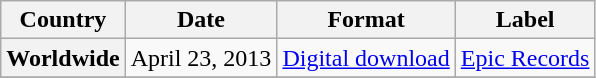<table class="wikitable plainrowheaders">
<tr>
<th scope="col">Country</th>
<th scope="col">Date</th>
<th scope="col">Format</th>
<th scope="col">Label</th>
</tr>
<tr>
<th scope="row">Worldwide</th>
<td>April 23, 2013</td>
<td><a href='#'>Digital download</a></td>
<td><a href='#'>Epic Records</a></td>
</tr>
<tr>
</tr>
</table>
